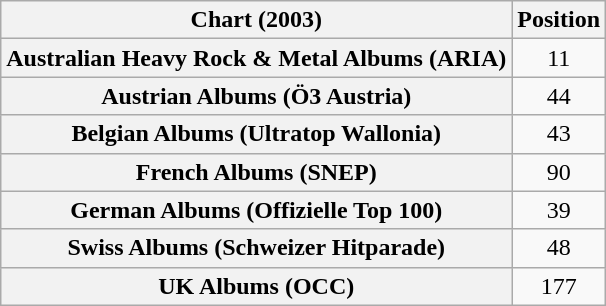<table class="wikitable sortable plainrowheaders" style="text-align:center">
<tr>
<th scope="col">Chart (2003)</th>
<th scope="col">Position</th>
</tr>
<tr>
<th scope="row">Australian Heavy Rock & Metal Albums (ARIA)</th>
<td>11</td>
</tr>
<tr>
<th scope="row">Austrian Albums (Ö3 Austria)</th>
<td>44</td>
</tr>
<tr>
<th scope="row">Belgian Albums (Ultratop Wallonia)</th>
<td>43</td>
</tr>
<tr>
<th scope="row">French Albums (SNEP)</th>
<td>90</td>
</tr>
<tr>
<th scope="row">German Albums (Offizielle Top 100)</th>
<td>39</td>
</tr>
<tr>
<th scope="row">Swiss Albums (Schweizer Hitparade)</th>
<td>48</td>
</tr>
<tr>
<th scope="row">UK Albums (OCC)</th>
<td>177</td>
</tr>
</table>
